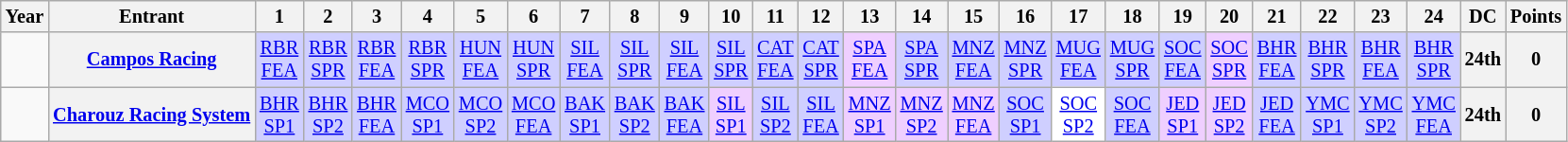<table class="wikitable" style="text-align:center; font-size:85%">
<tr>
<th>Year</th>
<th>Entrant</th>
<th>1</th>
<th>2</th>
<th>3</th>
<th>4</th>
<th>5</th>
<th>6</th>
<th>7</th>
<th>8</th>
<th>9</th>
<th>10</th>
<th>11</th>
<th>12</th>
<th>13</th>
<th>14</th>
<th>15</th>
<th>16</th>
<th>17</th>
<th>18</th>
<th>19</th>
<th>20</th>
<th>21</th>
<th>22</th>
<th>23</th>
<th>24</th>
<th>DC</th>
<th>Points</th>
</tr>
<tr>
<td></td>
<th nowrap><a href='#'>Campos Racing</a></th>
<td style="background:#CFCFFF;"><a href='#'>RBR<br>FEA</a><br></td>
<td style="background:#CFCFFF;"><a href='#'>RBR<br>SPR</a><br></td>
<td style="background:#CFCFFF;"><a href='#'>RBR<br>FEA</a><br></td>
<td style="background:#CFCFFF;"><a href='#'>RBR<br>SPR</a><br></td>
<td style="background:#CFCFFF;"><a href='#'>HUN<br>FEA</a><br></td>
<td style="background:#CFCFFF;"><a href='#'>HUN<br>SPR</a><br></td>
<td style="background:#CFCFFF;"><a href='#'>SIL<br>FEA</a><br></td>
<td style="background:#CFCFFF;"><a href='#'>SIL<br>SPR</a><br></td>
<td style="background:#CFCFFF;"><a href='#'>SIL<br>FEA</a><br></td>
<td style="background:#CFCFFF;"><a href='#'>SIL<br>SPR</a><br></td>
<td style="background:#CFCFFF;"><a href='#'>CAT<br>FEA</a><br></td>
<td style="background:#CFCFFF;"><a href='#'>CAT<br>SPR</a><br></td>
<td style="background:#EFCFFF;"><a href='#'>SPA<br>FEA</a><br></td>
<td style="background:#CFCFFF;"><a href='#'>SPA<br>SPR</a><br></td>
<td style="background:#CFCFFF;"><a href='#'>MNZ<br>FEA</a><br></td>
<td style="background:#CFCFFF;"><a href='#'>MNZ<br>SPR</a><br></td>
<td style="background:#CFCFFF;"><a href='#'>MUG<br>FEA</a><br></td>
<td style="background:#CFCFFF;"><a href='#'>MUG<br>SPR</a><br></td>
<td style="background:#CFCFFF;"><a href='#'>SOC<br>FEA</a><br></td>
<td style="background:#EFCFFF;"><a href='#'>SOC<br>SPR</a><br></td>
<td style="background:#CFCFFF;"><a href='#'>BHR<br>FEA</a><br></td>
<td style="background:#CFCFFF;"><a href='#'>BHR<br>SPR</a><br></td>
<td style="background:#CFCFFF;"><a href='#'>BHR<br>FEA</a><br></td>
<td style="background:#CFCFFF;"><a href='#'>BHR<br>SPR</a><br></td>
<th>24th</th>
<th>0</th>
</tr>
<tr>
<td></td>
<th nowrap><a href='#'>Charouz Racing System</a></th>
<td style="background:#CFCFFF;"><a href='#'>BHR<br>SP1</a><br></td>
<td style="background:#CFCFFF;"><a href='#'>BHR<br>SP2</a><br></td>
<td style="background:#CFCFFF;"><a href='#'>BHR<br>FEA</a><br></td>
<td style="background:#CFCFFF;"><a href='#'>MCO<br>SP1</a><br></td>
<td style="background:#CFCFFF;"><a href='#'>MCO<br>SP2</a><br></td>
<td style="background:#CFCFFF;"><a href='#'>MCO<br>FEA</a><br></td>
<td style="background:#CFCFFF;"><a href='#'>BAK<br>SP1</a><br></td>
<td style="background:#CFCFFF;"><a href='#'>BAK<br>SP2</a><br></td>
<td style="background:#CFCFFF;"><a href='#'>BAK<br>FEA</a><br></td>
<td style="background:#EFCFFF;"><a href='#'>SIL<br>SP1</a><br></td>
<td style="background:#CFCFFF;"><a href='#'>SIL<br>SP2</a><br></td>
<td style="background:#CFCFFF;"><a href='#'>SIL<br>FEA</a><br></td>
<td style="background:#EFCFFF;"><a href='#'>MNZ<br>SP1</a><br></td>
<td style="background:#EFCFFF;"><a href='#'>MNZ<br>SP2</a><br></td>
<td style="background:#EFCFFF;"><a href='#'>MNZ<br>FEA</a><br></td>
<td style="background:#CFCFFF;"><a href='#'>SOC<br>SP1</a><br></td>
<td style="background:#FFFFFF;"><a href='#'>SOC<br>SP2</a><br></td>
<td style="background:#CFCFFF;"><a href='#'>SOC<br>FEA</a><br></td>
<td style="background:#EFCFFF;"><a href='#'>JED<br>SP1</a><br></td>
<td style="background:#EFCFFF;"><a href='#'>JED<br>SP2</a><br></td>
<td style="background:#CFCFFF;"><a href='#'>JED<br>FEA</a><br></td>
<td style="background:#CFCFFF;"><a href='#'>YMC<br>SP1</a><br></td>
<td style="background:#CFCFFF;"><a href='#'>YMC<br>SP2</a><br></td>
<td style="background:#CFCFFF;"><a href='#'>YMC<br>FEA</a><br></td>
<th>24th</th>
<th>0</th>
</tr>
</table>
